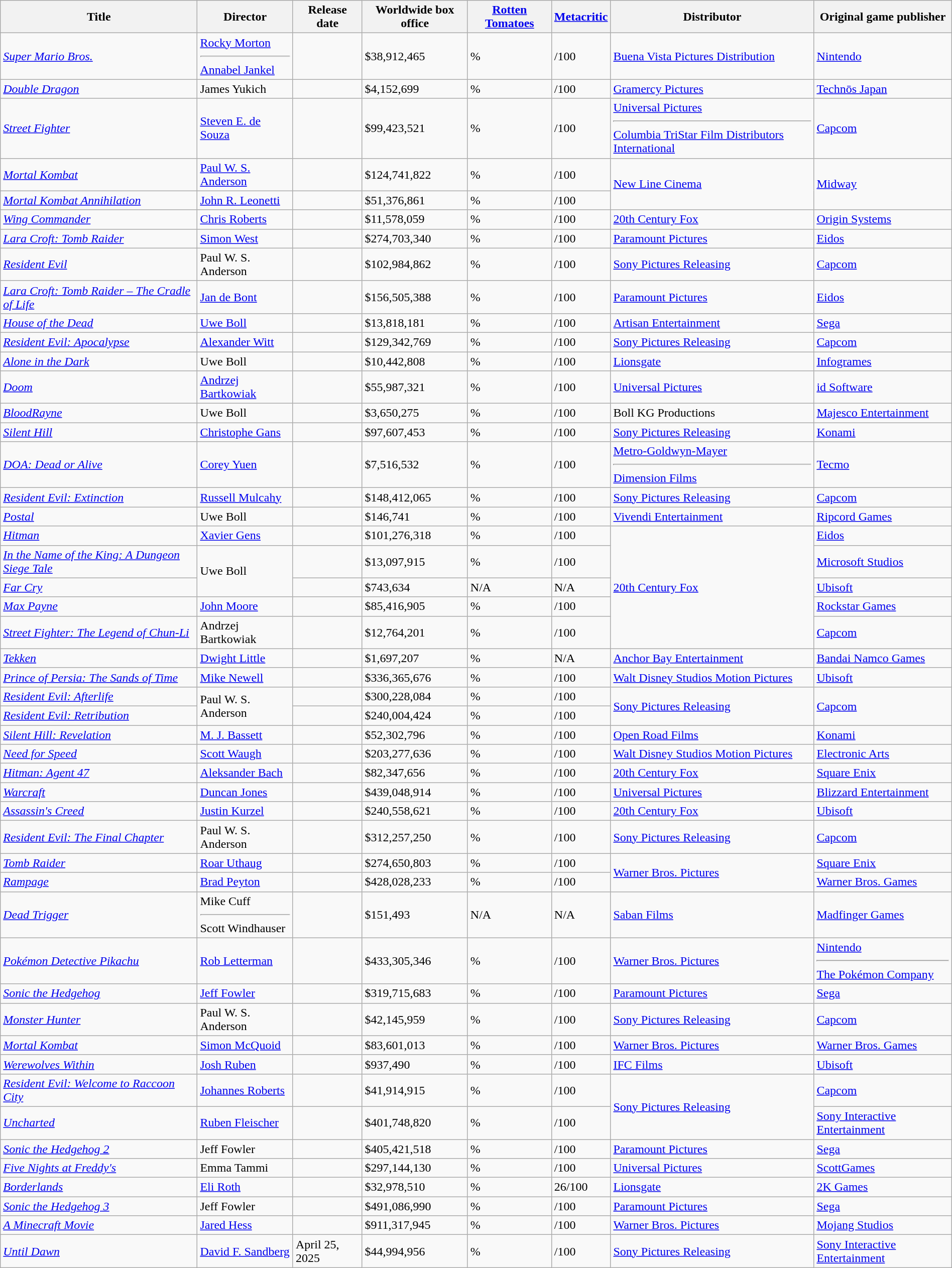<table class="wikitable sortable" style="width:100%;">
<tr>
<th>Title</th>
<th>Director</th>
<th>Release date</th>
<th>Worldwide box office</th>
<th><a href='#'>Rotten Tomatoes</a></th>
<th><a href='#'>Metacritic</a></th>
<th>Distributor</th>
<th>Original game publisher</th>
</tr>
<tr>
<td><em><a href='#'>Super Mario Bros.</a></em></td>
<td><a href='#'>Rocky Morton</a><hr><a href='#'>Annabel Jankel</a></td>
<td></td>
<td>$38,912,465</td>
<td>%</td>
<td>/100</td>
<td><a href='#'>Buena Vista Pictures Distribution</a></td>
<td><a href='#'>Nintendo</a></td>
</tr>
<tr>
<td><em><a href='#'>Double Dragon</a></em></td>
<td>James Yukich</td>
<td></td>
<td>$4,152,699</td>
<td>%</td>
<td>/100</td>
<td><a href='#'>Gramercy Pictures</a></td>
<td><a href='#'>Technōs Japan</a></td>
</tr>
<tr>
<td><em><a href='#'>Street Fighter</a></em></td>
<td><a href='#'>Steven E. de Souza</a></td>
<td></td>
<td>$99,423,521</td>
<td>%</td>
<td>/100</td>
<td><a href='#'>Universal Pictures</a><hr><a href='#'>Columbia TriStar Film Distributors International</a></td>
<td><a href='#'>Capcom</a></td>
</tr>
<tr>
<td><em><a href='#'>Mortal Kombat</a></em></td>
<td><a href='#'>Paul W. S. Anderson</a></td>
<td></td>
<td>$124,741,822</td>
<td>%</td>
<td>/100</td>
<td rowspan="2"><a href='#'>New Line Cinema</a></td>
<td rowspan="2"><a href='#'>Midway</a></td>
</tr>
<tr>
<td><em><a href='#'>Mortal Kombat Annihilation</a></em></td>
<td><a href='#'>John R. Leonetti</a></td>
<td></td>
<td>$51,376,861</td>
<td>%</td>
<td>/100</td>
</tr>
<tr>
<td><em><a href='#'>Wing Commander</a></em></td>
<td><a href='#'>Chris Roberts</a></td>
<td></td>
<td>$11,578,059</td>
<td>%</td>
<td>/100</td>
<td><a href='#'>20th Century Fox</a></td>
<td><a href='#'>Origin Systems</a></td>
</tr>
<tr>
<td><em><a href='#'>Lara Croft: Tomb Raider</a></em></td>
<td><a href='#'>Simon West</a></td>
<td></td>
<td>$274,703,340</td>
<td>%</td>
<td>/100</td>
<td><a href='#'>Paramount Pictures</a></td>
<td><a href='#'>Eidos</a></td>
</tr>
<tr>
<td><em><a href='#'>Resident Evil</a></em></td>
<td>Paul W. S. Anderson</td>
<td></td>
<td>$102,984,862</td>
<td>%</td>
<td>/100</td>
<td><a href='#'>Sony Pictures Releasing</a></td>
<td><a href='#'>Capcom</a></td>
</tr>
<tr>
<td><em><a href='#'>Lara Croft: Tomb Raider – The Cradle of Life</a></em></td>
<td><a href='#'>Jan de Bont</a></td>
<td></td>
<td>$156,505,388</td>
<td>%</td>
<td>/100</td>
<td><a href='#'>Paramount Pictures</a></td>
<td><a href='#'>Eidos</a></td>
</tr>
<tr>
<td><em><a href='#'>House of the Dead</a></em></td>
<td><a href='#'>Uwe Boll</a></td>
<td></td>
<td>$13,818,181</td>
<td>%</td>
<td>/100</td>
<td><a href='#'>Artisan Entertainment</a></td>
<td><a href='#'>Sega</a></td>
</tr>
<tr>
<td><em><a href='#'>Resident Evil: Apocalypse</a></em></td>
<td><a href='#'>Alexander Witt</a></td>
<td></td>
<td>$129,342,769</td>
<td>%</td>
<td>/100</td>
<td><a href='#'>Sony Pictures Releasing</a></td>
<td><a href='#'>Capcom</a></td>
</tr>
<tr>
<td><em><a href='#'>Alone in the Dark</a></em></td>
<td>Uwe Boll</td>
<td></td>
<td>$10,442,808</td>
<td>%</td>
<td>/100</td>
<td><a href='#'>Lionsgate</a></td>
<td><a href='#'>Infogrames</a></td>
</tr>
<tr>
<td><em><a href='#'>Doom</a></em></td>
<td><a href='#'>Andrzej Bartkowiak</a></td>
<td></td>
<td>$55,987,321</td>
<td>%</td>
<td>/100</td>
<td><a href='#'>Universal Pictures</a></td>
<td><a href='#'>id Software</a></td>
</tr>
<tr>
<td><em><a href='#'>BloodRayne</a></em></td>
<td>Uwe Boll</td>
<td></td>
<td>$3,650,275</td>
<td>%</td>
<td>/100</td>
<td>Boll KG Productions</td>
<td><a href='#'>Majesco Entertainment</a></td>
</tr>
<tr>
<td><em><a href='#'>Silent Hill</a></em></td>
<td><a href='#'>Christophe Gans</a></td>
<td></td>
<td>$97,607,453</td>
<td>%</td>
<td>/100</td>
<td><a href='#'>Sony Pictures Releasing</a></td>
<td><a href='#'>Konami</a></td>
</tr>
<tr>
<td><em><a href='#'>DOA: Dead or Alive</a></em></td>
<td><a href='#'>Corey Yuen</a></td>
<td></td>
<td>$7,516,532</td>
<td>%</td>
<td>/100</td>
<td><a href='#'>Metro-Goldwyn-Mayer</a><hr><a href='#'>Dimension Films</a></td>
<td><a href='#'>Tecmo</a></td>
</tr>
<tr>
<td><em><a href='#'>Resident Evil: Extinction</a></em></td>
<td><a href='#'>Russell Mulcahy</a></td>
<td></td>
<td>$148,412,065</td>
<td>%</td>
<td>/100</td>
<td><a href='#'>Sony Pictures Releasing</a></td>
<td><a href='#'>Capcom</a></td>
</tr>
<tr>
<td><em><a href='#'>Postal</a></em></td>
<td>Uwe Boll</td>
<td></td>
<td>$146,741</td>
<td>%</td>
<td>/100</td>
<td><a href='#'>Vivendi Entertainment</a></td>
<td><a href='#'>Ripcord Games</a></td>
</tr>
<tr>
<td><em><a href='#'>Hitman</a></em></td>
<td><a href='#'>Xavier Gens</a></td>
<td></td>
<td>$101,276,318</td>
<td>%</td>
<td>/100</td>
<td rowspan="5"><a href='#'>20th Century Fox</a></td>
<td><a href='#'>Eidos</a></td>
</tr>
<tr>
<td><em><a href='#'>In the Name of the King: A Dungeon Siege Tale</a></em></td>
<td rowspan="2">Uwe Boll</td>
<td></td>
<td>$13,097,915</td>
<td>%</td>
<td>/100</td>
<td><a href='#'>Microsoft Studios</a></td>
</tr>
<tr>
<td><em><a href='#'>Far Cry</a></em></td>
<td></td>
<td>$743,634</td>
<td>N/A</td>
<td>N/A</td>
<td><a href='#'>Ubisoft</a></td>
</tr>
<tr>
<td><em><a href='#'>Max Payne</a></em></td>
<td><a href='#'>John Moore</a></td>
<td></td>
<td>$85,416,905</td>
<td>%</td>
<td>/100</td>
<td><a href='#'>Rockstar Games</a></td>
</tr>
<tr>
<td><em><a href='#'>Street Fighter: The Legend of Chun-Li</a></em></td>
<td>Andrzej Bartkowiak</td>
<td></td>
<td>$12,764,201</td>
<td>%</td>
<td>/100</td>
<td><a href='#'>Capcom</a></td>
</tr>
<tr>
<td><em><a href='#'>Tekken</a></em></td>
<td><a href='#'>Dwight Little</a></td>
<td></td>
<td>$1,697,207</td>
<td>%</td>
<td>N/A</td>
<td><a href='#'>Anchor Bay Entertainment</a></td>
<td><a href='#'>Bandai Namco Games</a></td>
</tr>
<tr>
<td><em><a href='#'>Prince of Persia: The Sands of Time</a></em></td>
<td><a href='#'>Mike Newell</a></td>
<td></td>
<td>$336,365,676</td>
<td>%</td>
<td>/100</td>
<td><a href='#'>Walt Disney Studios Motion Pictures</a></td>
<td><a href='#'>Ubisoft</a></td>
</tr>
<tr>
<td><em><a href='#'>Resident Evil: Afterlife</a></em></td>
<td rowspan="2">Paul W. S. Anderson</td>
<td></td>
<td>$300,228,084</td>
<td>%</td>
<td>/100</td>
<td rowspan="2"><a href='#'>Sony Pictures Releasing</a></td>
<td rowspan="2"><a href='#'>Capcom</a></td>
</tr>
<tr>
<td><em><a href='#'>Resident Evil: Retribution</a></em></td>
<td></td>
<td>$240,004,424</td>
<td>%</td>
<td>/100</td>
</tr>
<tr>
<td><em><a href='#'>Silent Hill: Revelation</a></em></td>
<td><a href='#'>M. J. Bassett</a></td>
<td></td>
<td>$52,302,796</td>
<td>%</td>
<td>/100</td>
<td><a href='#'>Open Road Films</a></td>
<td><a href='#'>Konami</a></td>
</tr>
<tr>
<td><em><a href='#'>Need for Speed</a></em></td>
<td><a href='#'>Scott Waugh</a></td>
<td></td>
<td>$203,277,636</td>
<td>%</td>
<td>/100</td>
<td><a href='#'>Walt Disney Studios Motion Pictures</a></td>
<td><a href='#'>Electronic Arts</a></td>
</tr>
<tr>
<td><em><a href='#'>Hitman: Agent 47</a></em></td>
<td><a href='#'>Aleksander Bach</a></td>
<td></td>
<td>$82,347,656</td>
<td>%</td>
<td>/100</td>
<td><a href='#'>20th Century Fox</a></td>
<td><a href='#'>Square Enix</a></td>
</tr>
<tr>
<td><em><a href='#'>Warcraft</a></em></td>
<td><a href='#'>Duncan Jones</a></td>
<td></td>
<td>$439,048,914</td>
<td>%</td>
<td>/100</td>
<td><a href='#'>Universal Pictures</a></td>
<td><a href='#'>Blizzard Entertainment</a></td>
</tr>
<tr>
<td><em><a href='#'>Assassin's Creed</a></em></td>
<td><a href='#'>Justin Kurzel</a></td>
<td></td>
<td>$240,558,621</td>
<td>%</td>
<td>/100</td>
<td><a href='#'>20th Century Fox</a></td>
<td><a href='#'>Ubisoft</a></td>
</tr>
<tr>
<td><em><a href='#'>Resident Evil: The Final Chapter</a></em></td>
<td>Paul W. S. Anderson</td>
<td></td>
<td>$312,257,250</td>
<td>%</td>
<td>/100</td>
<td><a href='#'>Sony Pictures Releasing</a></td>
<td><a href='#'>Capcom</a></td>
</tr>
<tr>
<td><em><a href='#'>Tomb Raider</a></em></td>
<td><a href='#'>Roar Uthaug</a></td>
<td></td>
<td>$274,650,803</td>
<td>%</td>
<td>/100</td>
<td rowspan="2"><a href='#'>Warner Bros. Pictures</a></td>
<td><a href='#'>Square Enix</a></td>
</tr>
<tr>
<td><em><a href='#'>Rampage</a></em></td>
<td><a href='#'>Brad Peyton</a></td>
<td></td>
<td>$428,028,233</td>
<td>%</td>
<td>/100</td>
<td><a href='#'>Warner Bros. Games</a></td>
</tr>
<tr>
<td><em><a href='#'>Dead Trigger</a></em></td>
<td>Mike Cuff<hr>Scott Windhauser</td>
<td></td>
<td>$151,493</td>
<td>N/A</td>
<td>N/A</td>
<td><a href='#'>Saban Films</a></td>
<td><a href='#'>Madfinger Games</a></td>
</tr>
<tr>
<td><em><a href='#'>Pokémon Detective Pikachu</a></em></td>
<td><a href='#'>Rob Letterman</a></td>
<td></td>
<td>$433,305,346</td>
<td>%</td>
<td>/100</td>
<td><a href='#'>Warner Bros. Pictures</a></td>
<td><a href='#'>Nintendo</a><hr><a href='#'>The Pokémon Company</a></td>
</tr>
<tr>
<td><em><a href='#'>Sonic the Hedgehog</a></em></td>
<td><a href='#'>Jeff Fowler</a></td>
<td></td>
<td>$319,715,683</td>
<td>%</td>
<td>/100</td>
<td><a href='#'>Paramount Pictures</a></td>
<td><a href='#'>Sega</a></td>
</tr>
<tr>
<td><em><a href='#'>Monster Hunter</a></em></td>
<td>Paul W. S. Anderson</td>
<td></td>
<td>$42,145,959</td>
<td>%</td>
<td>/100</td>
<td><a href='#'>Sony Pictures Releasing</a></td>
<td><a href='#'>Capcom</a></td>
</tr>
<tr>
<td><em><a href='#'>Mortal Kombat</a></em></td>
<td><a href='#'>Simon McQuoid</a></td>
<td></td>
<td>$83,601,013</td>
<td>%</td>
<td>/100</td>
<td><a href='#'>Warner Bros. Pictures</a></td>
<td><a href='#'>Warner Bros. Games</a></td>
</tr>
<tr>
<td><em><a href='#'>Werewolves Within</a></em></td>
<td><a href='#'>Josh Ruben</a></td>
<td></td>
<td>$937,490</td>
<td>%</td>
<td>/100</td>
<td><a href='#'>IFC Films</a></td>
<td><a href='#'>Ubisoft</a></td>
</tr>
<tr>
<td><em><a href='#'>Resident Evil: Welcome to Raccoon City</a></em></td>
<td><a href='#'>Johannes Roberts</a></td>
<td></td>
<td>$41,914,915</td>
<td>%</td>
<td>/100</td>
<td rowspan="2"><a href='#'>Sony Pictures Releasing</a></td>
<td><a href='#'>Capcom</a></td>
</tr>
<tr>
<td><em><a href='#'>Uncharted</a></em></td>
<td><a href='#'>Ruben Fleischer</a></td>
<td></td>
<td>$401,748,820</td>
<td>%</td>
<td>/100</td>
<td><a href='#'>Sony Interactive Entertainment</a></td>
</tr>
<tr>
<td><em><a href='#'>Sonic the Hedgehog 2</a></em></td>
<td>Jeff Fowler</td>
<td></td>
<td>$405,421,518</td>
<td>%</td>
<td>/100</td>
<td><a href='#'>Paramount Pictures</a></td>
<td><a href='#'>Sega</a></td>
</tr>
<tr>
<td><a href='#'><em>Five Nights at Freddy's</em></a></td>
<td>Emma Tammi</td>
<td></td>
<td>$297,144,130</td>
<td>%</td>
<td>/100</td>
<td><a href='#'>Universal Pictures</a></td>
<td><a href='#'>ScottGames</a></td>
</tr>
<tr>
<td><em><a href='#'>Borderlands</a></em></td>
<td><a href='#'>Eli Roth</a></td>
<td></td>
<td>$32,978,510</td>
<td>%</td>
<td>26/100</td>
<td><a href='#'>Lionsgate</a></td>
<td><a href='#'>2K Games</a></td>
</tr>
<tr>
<td><em><a href='#'>Sonic the Hedgehog 3</a></em></td>
<td>Jeff Fowler</td>
<td></td>
<td>$491,086,990</td>
<td>%</td>
<td>/100</td>
<td><a href='#'>Paramount Pictures</a></td>
<td><a href='#'>Sega</a></td>
</tr>
<tr>
<td><em><a href='#'>A Minecraft Movie</a></em></td>
<td><a href='#'>Jared Hess</a></td>
<td></td>
<td>$911,317,945</td>
<td>%</td>
<td>/100</td>
<td><a href='#'>Warner Bros. Pictures</a></td>
<td><a href='#'>Mojang Studios</a></td>
</tr>
<tr>
<td><em><a href='#'>Until Dawn</a></em></td>
<td><a href='#'>David F. Sandberg</a></td>
<td>April 25, 2025</td>
<td>$44,994,956</td>
<td>%</td>
<td>/100</td>
<td><a href='#'>Sony Pictures Releasing</a></td>
<td><a href='#'>Sony Interactive Entertainment</a></td>
</tr>
</table>
